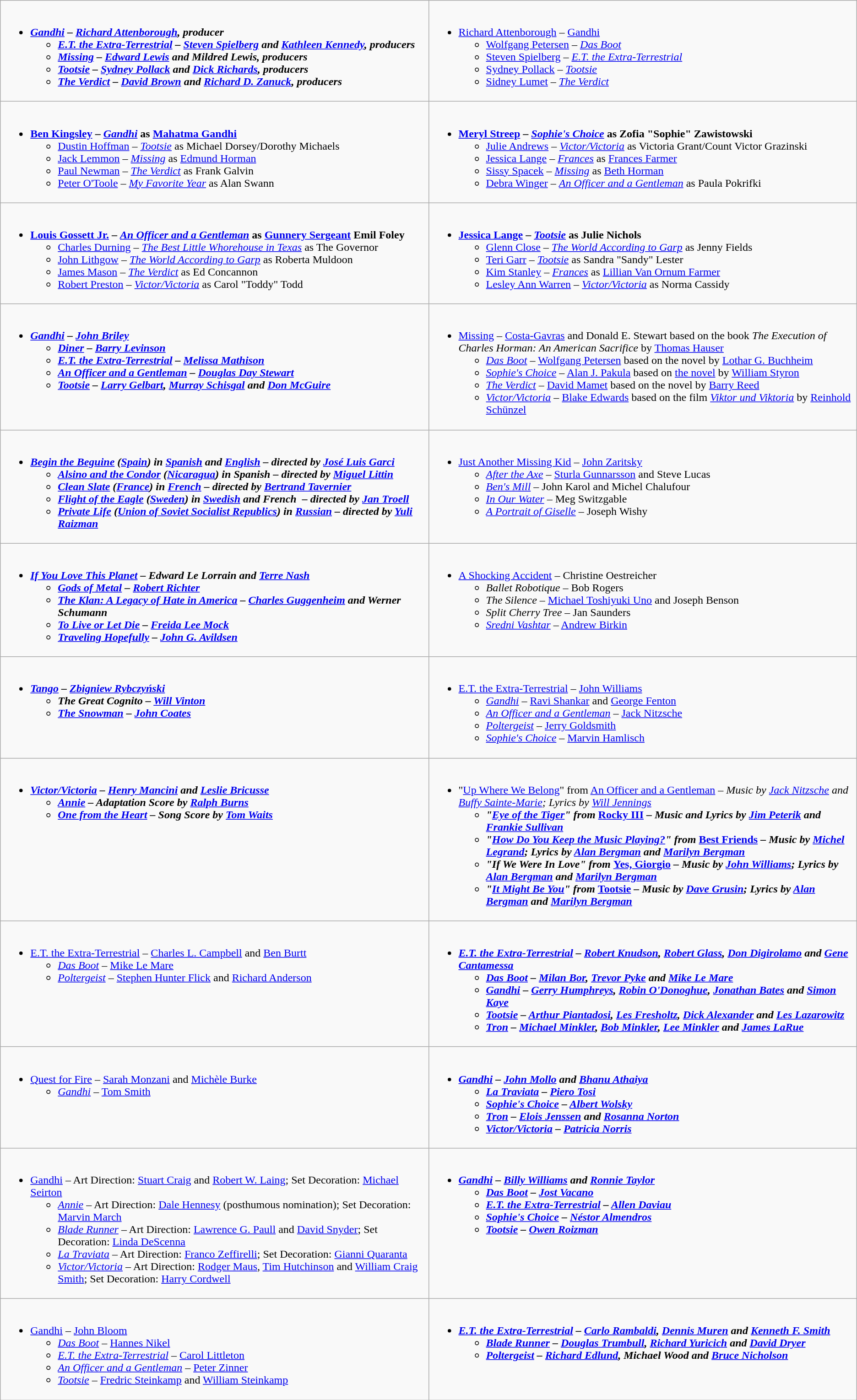<table role="presentation" class=wikitable>
<tr>
<td style="vertical-align:top; width:50%;"><br><ul><li><strong><em><a href='#'>Gandhi</a><em> – <a href='#'>Richard Attenborough</a>, producer<strong><ul><li></em><a href='#'>E.T. the Extra-Terrestrial</a><em> – <a href='#'>Steven Spielberg</a> and <a href='#'>Kathleen Kennedy</a>, producers</li><li></em><a href='#'>Missing</a><em> – <a href='#'>Edward Lewis</a> and Mildred Lewis, producers</li><li></em><a href='#'>Tootsie</a><em> – <a href='#'>Sydney Pollack</a> and <a href='#'>Dick Richards</a>, producers</li><li></em><a href='#'>The Verdict</a><em> – <a href='#'>David Brown</a> and <a href='#'>Richard D. Zanuck</a>, producers</li></ul></li></ul></td>
<td style="vertical-align:top; width:50%;"><br><ul><li></strong><a href='#'>Richard Attenborough</a> – </em><a href='#'>Gandhi</a></em></strong><ul><li><a href='#'>Wolfgang Petersen</a> – <em><a href='#'>Das Boot</a></em></li><li><a href='#'>Steven Spielberg</a> – <em><a href='#'>E.T. the Extra-Terrestrial</a></em></li><li><a href='#'>Sydney Pollack</a> – <em><a href='#'>Tootsie</a></em></li><li><a href='#'>Sidney Lumet</a> – <em><a href='#'>The Verdict</a></em></li></ul></li></ul></td>
</tr>
<tr>
<td style="vertical-align:top; width:50%;"><br><ul><li><strong><a href='#'>Ben Kingsley</a> – <em><a href='#'>Gandhi</a></em> as <a href='#'>Mahatma Gandhi</a></strong><ul><li><a href='#'>Dustin Hoffman</a> – <em><a href='#'>Tootsie</a></em> as Michael Dorsey/Dorothy Michaels</li><li><a href='#'>Jack Lemmon</a> – <em><a href='#'>Missing</a></em> as <a href='#'>Edmund Horman</a></li><li><a href='#'>Paul Newman</a> – <em><a href='#'>The Verdict</a></em> as Frank Galvin</li><li><a href='#'>Peter O'Toole</a> – <em><a href='#'>My Favorite Year</a></em> as Alan Swann</li></ul></li></ul></td>
<td style="vertical-align:top; width:50%;"><br><ul><li><strong><a href='#'>Meryl Streep</a> – <em><a href='#'>Sophie's Choice</a></em> as Zofia "Sophie" Zawistowski</strong><ul><li><a href='#'>Julie Andrews</a> – <em><a href='#'>Victor/Victoria</a></em> as Victoria Grant/Count Victor Grazinski</li><li><a href='#'>Jessica Lange</a> – <em><a href='#'>Frances</a></em> as <a href='#'>Frances Farmer</a></li><li><a href='#'>Sissy Spacek</a> – <em><a href='#'>Missing</a></em> as <a href='#'>Beth Horman</a></li><li><a href='#'>Debra Winger</a> – <em><a href='#'>An Officer and a Gentleman</a></em> as Paula Pokrifki</li></ul></li></ul></td>
</tr>
<tr>
<td style="vertical-align:top; width:50%;"><br><ul><li><strong><a href='#'>Louis Gossett Jr.</a> – <em><a href='#'>An Officer and a Gentleman</a></em> as <a href='#'>Gunnery Sergeant</a> Emil Foley</strong><ul><li><a href='#'>Charles Durning</a> – <em><a href='#'>The Best Little Whorehouse in Texas</a></em> as The Governor</li><li><a href='#'>John Lithgow</a> – <em><a href='#'>The World According to Garp</a></em> as Roberta Muldoon</li><li><a href='#'>James Mason</a> – <em><a href='#'>The Verdict</a></em> as Ed Concannon</li><li><a href='#'>Robert Preston</a> – <em><a href='#'>Victor/Victoria</a></em> as Carol "Toddy" Todd</li></ul></li></ul></td>
<td style="vertical-align:top; width:50%;"><br><ul><li><strong><a href='#'>Jessica Lange</a> – <em><a href='#'>Tootsie</a></em> as Julie Nichols</strong><ul><li><a href='#'>Glenn Close</a> – <em><a href='#'>The World According to Garp</a></em> as Jenny Fields</li><li><a href='#'>Teri Garr</a> – <em><a href='#'>Tootsie</a></em> as Sandra "Sandy" Lester</li><li><a href='#'>Kim Stanley</a> – <em><a href='#'>Frances</a></em> as <a href='#'>Lillian Van Ornum Farmer</a></li><li><a href='#'>Lesley Ann Warren</a> – <em><a href='#'>Victor/Victoria</a></em> as Norma Cassidy</li></ul></li></ul></td>
</tr>
<tr>
<td style="vertical-align:top; width:50%;"><br><ul><li><strong><em><a href='#'>Gandhi</a><em> – <a href='#'>John Briley</a><strong><ul><li></em><a href='#'>Diner</a><em> – <a href='#'>Barry Levinson</a></li><li></em><a href='#'>E.T. the Extra-Terrestrial</a><em> – <a href='#'>Melissa Mathison</a></li><li></em><a href='#'>An Officer and a Gentleman</a><em> – <a href='#'>Douglas Day Stewart</a></li><li></em><a href='#'>Tootsie</a><em> – <a href='#'>Larry Gelbart</a>, <a href='#'>Murray Schisgal</a> and <a href='#'>Don McGuire</a></li></ul></li></ul></td>
<td style="vertical-align:top; width:50%;"><br><ul><li></em></strong><a href='#'>Missing</a></em> – <a href='#'>Costa-Gavras</a> and Donald E. Stewart based on the book <em>The Execution of Charles Horman: An American Sacrifice</em> by <a href='#'>Thomas Hauser</a></strong><ul><li><em><a href='#'>Das Boot</a></em> – <a href='#'>Wolfgang Petersen</a> based on the novel by <a href='#'>Lothar G. Buchheim</a></li><li><em><a href='#'>Sophie's Choice</a></em> – <a href='#'>Alan J. Pakula</a> based on <a href='#'>the novel</a> by <a href='#'>William Styron</a></li><li><em><a href='#'>The Verdict</a></em> – <a href='#'>David Mamet</a> based on the novel by <a href='#'>Barry Reed</a></li><li><em><a href='#'>Victor/Victoria</a></em> – <a href='#'>Blake Edwards</a> based on the film <a href='#'><em>Viktor und Viktoria</em></a> by <a href='#'>Reinhold Schünzel</a></li></ul></li></ul></td>
</tr>
<tr>
<td style="vertical-align:top; width:50%;"><br><ul><li><strong><em><a href='#'>Begin the Beguine</a><em> (<a href='#'>Spain</a>) in <a href='#'>Spanish</a> and <a href='#'>English</a> – directed by <a href='#'>José Luis Garci</a><strong><ul><li></em><a href='#'>Alsino and the Condor</a><em> (<a href='#'>Nicaragua</a>) in Spanish – directed by <a href='#'>Miguel Littin</a></li><li></em><a href='#'>Clean Slate</a><em> (<a href='#'>France</a>) in <a href='#'>French</a> – directed by <a href='#'>Bertrand Tavernier</a></li><li></em><a href='#'>Flight of the Eagle</a><em> (<a href='#'>Sweden</a>) in <a href='#'>Swedish</a> and French  – directed by <a href='#'>Jan Troell</a></li><li></em><a href='#'>Private Life</a><em> (<a href='#'>Union of Soviet Socialist Republics</a>) in <a href='#'>Russian</a> – directed by <a href='#'>Yuli Raizman</a></li></ul></li></ul></td>
<td style="vertical-align:top; width:50%;"><br><ul><li></em></strong><a href='#'>Just Another Missing Kid</a></em> – <a href='#'>John Zaritsky</a></strong><ul><li><em><a href='#'>After the Axe</a></em> – <a href='#'>Sturla Gunnarsson</a> and Steve Lucas</li><li><em><a href='#'>Ben's Mill</a></em> – John Karol and Michel Chalufour</li><li><em><a href='#'>In Our Water</a></em> – Meg Switzgable</li><li><em><a href='#'>A Portrait of Giselle</a></em> – Joseph Wishy</li></ul></li></ul></td>
</tr>
<tr>
<td valign="top"><br><ul><li><strong><em><a href='#'>If You Love This Planet</a><em> – Edward Le Lorrain and <a href='#'>Terre Nash</a><strong><ul><li></em><a href='#'>Gods of Metal</a><em> – <a href='#'>Robert Richter</a></li><li></em><a href='#'>The Klan: A Legacy of Hate in America</a><em> – <a href='#'>Charles Guggenheim</a> and Werner Schumann</li><li></em><a href='#'>To Live or Let Die</a><em> – <a href='#'>Freida Lee Mock</a></li><li></em><a href='#'>Traveling Hopefully</a><em> – <a href='#'>John G. Avildsen</a></li></ul></li></ul></td>
<td valign="top"><br><ul><li></em></strong><a href='#'>A Shocking Accident</a></em> – Christine Oestreicher</strong><ul><li><em>Ballet Robotique</em> – Bob Rogers</li><li><em>The Silence</em> – <a href='#'>Michael Toshiyuki Uno</a> and Joseph Benson</li><li><em>Split Cherry Tree</em> – Jan Saunders</li><li><em><a href='#'>Sredni Vashtar</a></em> – <a href='#'>Andrew Birkin</a></li></ul></li></ul></td>
</tr>
<tr>
<td valign="top"><br><ul><li><strong><em><a href='#'>Tango</a><em> – <a href='#'>Zbigniew Rybczyński</a><strong><ul><li></em>The Great Cognito<em> – <a href='#'>Will Vinton</a></li><li></em><a href='#'>The Snowman</a><em> – <a href='#'>John Coates</a></li></ul></li></ul></td>
<td valign="top"><br><ul><li></em></strong><a href='#'>E.T. the Extra-Terrestrial</a></em> – <a href='#'>John Williams</a></strong><ul><li><em><a href='#'>Gandhi</a></em> – <a href='#'>Ravi Shankar</a> and <a href='#'>George Fenton</a></li><li><em><a href='#'>An Officer and a Gentleman</a></em> – <a href='#'>Jack Nitzsche</a></li><li><em><a href='#'>Poltergeist</a></em> – <a href='#'>Jerry Goldsmith</a></li><li><em><a href='#'>Sophie's Choice</a></em> – <a href='#'>Marvin Hamlisch</a></li></ul></li></ul></td>
</tr>
<tr>
<td valign="top"><br><ul><li><strong><em><a href='#'>Victor/Victoria</a><em> – <a href='#'>Henry Mancini</a> and <a href='#'>Leslie Bricusse</a><strong><ul><li></em><a href='#'>Annie</a><em> – Adaptation Score by <a href='#'>Ralph Burns</a></li><li></em><a href='#'>One from the Heart</a><em> – Song Score by <a href='#'>Tom Waits</a></li></ul></li></ul></td>
<td valign="top"><br><ul><li></strong>"<a href='#'>Up Where We Belong</a>" from </em><a href='#'>An Officer and a Gentleman</a><em> – Music by <a href='#'>Jack Nitzsche</a> and <a href='#'>Buffy Sainte-Marie</a>; Lyrics by <a href='#'>Will Jennings</a><strong><ul><li>"<a href='#'>Eye of the Tiger</a>" from </em><a href='#'>Rocky III</a><em> – Music and Lyrics by <a href='#'>Jim Peterik</a> and <a href='#'>Frankie Sullivan</a></li><li>"<a href='#'>How Do You Keep the Music Playing?</a>" from </em><a href='#'>Best Friends</a><em> – Music by <a href='#'>Michel Legrand</a>; Lyrics by <a href='#'>Alan Bergman</a> and <a href='#'>Marilyn Bergman</a></li><li>"If We Were In Love" from </em><a href='#'>Yes, Giorgio</a><em> – Music by <a href='#'>John Williams</a>; Lyrics by <a href='#'>Alan Bergman</a> and <a href='#'>Marilyn Bergman</a></li><li>"<a href='#'>It Might Be You</a>" from </em><a href='#'>Tootsie</a><em> – Music by <a href='#'>Dave Grusin</a>; Lyrics by <a href='#'>Alan Bergman</a> and <a href='#'>Marilyn Bergman</a></li></ul></li></ul></td>
</tr>
<tr>
<td valign="top"><br><ul><li></em></strong><a href='#'>E.T. the Extra-Terrestrial</a></em> – <a href='#'>Charles L. Campbell</a> and <a href='#'>Ben Burtt</a></strong><ul><li><em><a href='#'>Das Boot</a></em> – <a href='#'>Mike Le Mare</a></li><li><em><a href='#'>Poltergeist</a></em> – <a href='#'>Stephen Hunter Flick</a> and <a href='#'>Richard Anderson</a></li></ul></li></ul></td>
<td valign="top"><br><ul><li><strong><em><a href='#'>E.T. the Extra-Terrestrial</a><em> – <a href='#'>Robert Knudson</a>, <a href='#'>Robert Glass</a>, <a href='#'>Don Digirolamo</a> and <a href='#'>Gene Cantamessa</a><strong><ul><li></em><a href='#'>Das Boot</a><em> – <a href='#'>Milan Bor</a>, <a href='#'>Trevor Pyke</a> and <a href='#'>Mike Le Mare</a></li><li></em><a href='#'>Gandhi</a><em> – <a href='#'>Gerry Humphreys</a>, <a href='#'>Robin O'Donoghue</a>, <a href='#'>Jonathan Bates</a> and <a href='#'>Simon Kaye</a></li><li></em><a href='#'>Tootsie</a><em> – <a href='#'>Arthur Piantadosi</a>, <a href='#'>Les Fresholtz</a>, <a href='#'>Dick Alexander</a> and <a href='#'>Les Lazarowitz</a></li><li></em><a href='#'>Tron</a><em> – <a href='#'>Michael Minkler</a>, <a href='#'>Bob Minkler</a>, <a href='#'>Lee Minkler</a> and <a href='#'>James LaRue</a></li></ul></li></ul></td>
</tr>
<tr>
<td valign="top"><br><ul><li></em></strong><a href='#'>Quest for Fire</a></em> – <a href='#'>Sarah Monzani</a> and <a href='#'>Michèle Burke</a></strong><ul><li><em><a href='#'>Gandhi</a></em> – <a href='#'>Tom Smith</a></li></ul></li></ul></td>
<td valign="top"><br><ul><li><strong><em><a href='#'>Gandhi</a><em> – <a href='#'>John Mollo</a> and <a href='#'>Bhanu Athaiya</a><strong><ul><li></em><a href='#'>La Traviata</a><em> – <a href='#'>Piero Tosi</a></li><li></em><a href='#'>Sophie's Choice</a><em> – <a href='#'>Albert Wolsky</a></li><li></em><a href='#'>Tron</a><em> – <a href='#'>Elois Jenssen</a> and <a href='#'>Rosanna Norton</a></li><li></em><a href='#'>Victor/Victoria</a><em> – <a href='#'>Patricia Norris</a></li></ul></li></ul></td>
</tr>
<tr>
<td valign="top"><br><ul><li></em></strong><a href='#'>Gandhi</a></em> – Art Direction: <a href='#'>Stuart Craig</a> and <a href='#'>Robert W. Laing</a>; Set Decoration: <a href='#'>Michael Seirton</a></strong><ul><li><em><a href='#'>Annie</a></em> – Art Direction: <a href='#'>Dale Hennesy</a> (posthumous nomination); Set Decoration: <a href='#'>Marvin March</a></li><li><em><a href='#'>Blade Runner</a></em> – Art Direction: <a href='#'>Lawrence G. Paull</a> and <a href='#'>David Snyder</a>; Set Decoration: <a href='#'>Linda DeScenna</a></li><li><em><a href='#'>La Traviata</a></em> – Art Direction: <a href='#'>Franco Zeffirelli</a>; Set Decoration: <a href='#'>Gianni Quaranta</a></li><li><em><a href='#'>Victor/Victoria</a></em> – Art Direction: <a href='#'>Rodger Maus</a>, <a href='#'>Tim Hutchinson</a> and <a href='#'>William Craig Smith</a>; Set Decoration: <a href='#'>Harry Cordwell</a></li></ul></li></ul></td>
<td valign="top"><br><ul><li><strong><em><a href='#'>Gandhi</a><em> – <a href='#'>Billy Williams</a> and <a href='#'>Ronnie Taylor</a><strong><ul><li></em><a href='#'>Das Boot</a><em> – <a href='#'>Jost Vacano</a></li><li></em><a href='#'>E.T. the Extra-Terrestrial</a><em> – <a href='#'>Allen Daviau</a></li><li></em><a href='#'>Sophie's Choice</a><em> – <a href='#'>Néstor Almendros</a></li><li></em><a href='#'>Tootsie</a><em> – <a href='#'>Owen Roizman</a></li></ul></li></ul></td>
</tr>
<tr>
<td valign="top"><br><ul><li></em></strong><a href='#'>Gandhi</a></em> – <a href='#'>John Bloom</a></strong><ul><li><em><a href='#'>Das Boot</a></em> – <a href='#'>Hannes Nikel</a></li><li><em><a href='#'>E.T. the Extra-Terrestrial</a></em> – <a href='#'>Carol Littleton</a></li><li><em><a href='#'>An Officer and a Gentleman</a></em> – <a href='#'>Peter Zinner</a></li><li><em><a href='#'>Tootsie</a></em> – <a href='#'>Fredric Steinkamp</a> and <a href='#'>William Steinkamp</a></li></ul></li></ul></td>
<td valign="top"><br><ul><li><strong><em><a href='#'>E.T. the Extra-Terrestrial</a><em> – <a href='#'>Carlo Rambaldi</a>, <a href='#'>Dennis Muren</a> and <a href='#'>Kenneth F. Smith</a><strong><ul><li></em><a href='#'>Blade Runner</a><em> – <a href='#'>Douglas Trumbull</a>, <a href='#'>Richard Yuricich</a> and <a href='#'>David Dryer</a></li><li></em><a href='#'>Poltergeist</a><em> – <a href='#'>Richard Edlund</a>, Michael Wood and <a href='#'>Bruce Nicholson</a></li></ul></li></ul></td>
</tr>
</table>
